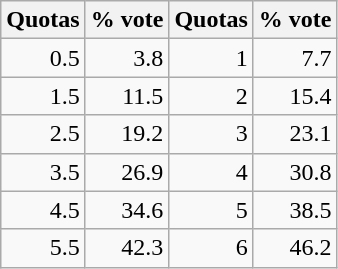<table class="wikitable" style="text-align:right;">
<tr>
<th>Quotas</th>
<th>% vote</th>
<th>Quotas</th>
<th>% vote</th>
</tr>
<tr>
<td>0.5</td>
<td>3.8</td>
<td>1</td>
<td>7.7</td>
</tr>
<tr>
<td>1.5</td>
<td>11.5</td>
<td>2</td>
<td>15.4</td>
</tr>
<tr>
<td>2.5</td>
<td>19.2</td>
<td>3</td>
<td>23.1</td>
</tr>
<tr>
<td>3.5</td>
<td>26.9</td>
<td>4</td>
<td>30.8</td>
</tr>
<tr>
<td>4.5</td>
<td>34.6</td>
<td>5</td>
<td>38.5</td>
</tr>
<tr>
<td>5.5</td>
<td>42.3</td>
<td>6</td>
<td>46.2</td>
</tr>
</table>
